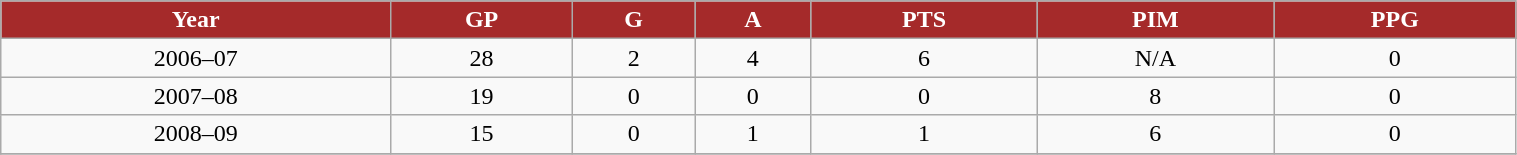<table class="wikitable" style="width:80%;">
<tr style="text-align:center; background:brown; color:#FFFFFF;">
<td><strong>Year</strong></td>
<td><strong>GP</strong></td>
<td><strong>G</strong></td>
<td><strong>A</strong></td>
<td><strong>PTS</strong></td>
<td><strong>PIM</strong></td>
<td><strong>PPG</strong></td>
</tr>
<tr style="text-align:center;" bgcolor="">
<td>2006–07</td>
<td>28</td>
<td>2</td>
<td>4</td>
<td>6</td>
<td>N/A</td>
<td>0</td>
</tr>
<tr style="text-align:center;" bgcolor="">
<td>2007–08</td>
<td>19</td>
<td>0</td>
<td>0</td>
<td>0</td>
<td>8</td>
<td>0</td>
</tr>
<tr style="text-align:center;" bgcolor="">
<td>2008–09</td>
<td>15</td>
<td>0</td>
<td>1</td>
<td>1</td>
<td>6</td>
<td>0</td>
</tr>
<tr style="text-align:center;" bgcolor="">
</tr>
</table>
